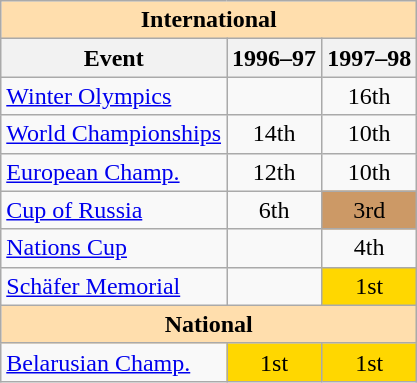<table class="wikitable" style="text-align:center">
<tr>
<th style="background-color: #ffdead; " colspan=3 align=center>International</th>
</tr>
<tr>
<th>Event</th>
<th>1996–97</th>
<th>1997–98</th>
</tr>
<tr>
<td align=left><a href='#'>Winter Olympics</a></td>
<td></td>
<td>16th</td>
</tr>
<tr>
<td align=left><a href='#'>World Championships</a></td>
<td>14th</td>
<td>10th</td>
</tr>
<tr>
<td align=left><a href='#'>European Champ.</a></td>
<td>12th</td>
<td>10th</td>
</tr>
<tr>
<td align=left> <a href='#'>Cup of Russia</a></td>
<td>6th</td>
<td bgcolor=cc9966>3rd</td>
</tr>
<tr>
<td align=left> <a href='#'>Nations Cup</a></td>
<td></td>
<td>4th</td>
</tr>
<tr>
<td align=left><a href='#'>Schäfer Memorial</a></td>
<td></td>
<td bgcolor=gold>1st</td>
</tr>
<tr>
<th style="background-color: #ffdead; " colspan=3 align=center>National</th>
</tr>
<tr>
<td align=left><a href='#'>Belarusian Champ.</a></td>
<td bgcolor=gold>1st</td>
<td bgcolor=gold>1st</td>
</tr>
</table>
